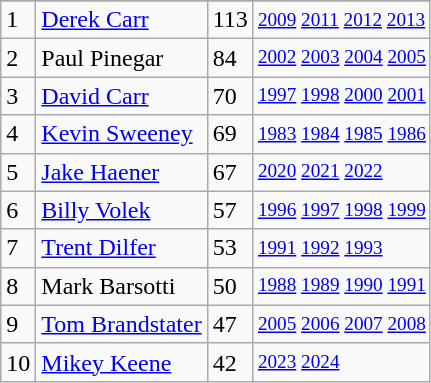<table class="wikitable">
<tr>
</tr>
<tr>
<td>1</td>
<td><a href='#'>Derek Carr</a></td>
<td>113</td>
<td style="font-size:80%;"><a href='#'>2009</a> <a href='#'>2011</a> <a href='#'>2012</a> <a href='#'>2013</a></td>
</tr>
<tr>
<td>2</td>
<td>Paul Pinegar</td>
<td>84</td>
<td style="font-size:80%;"><a href='#'>2002</a> <a href='#'>2003</a> <a href='#'>2004</a> <a href='#'>2005</a></td>
</tr>
<tr>
<td>3</td>
<td><a href='#'>David Carr</a></td>
<td>70</td>
<td style="font-size:80%;"><a href='#'>1997</a> <a href='#'>1998</a> <a href='#'>2000</a> <a href='#'>2001</a></td>
</tr>
<tr>
<td>4</td>
<td><a href='#'>Kevin Sweeney</a></td>
<td>69</td>
<td style="font-size:80%;"><a href='#'>1983</a> <a href='#'>1984</a> <a href='#'>1985</a> <a href='#'>1986</a></td>
</tr>
<tr>
<td>5</td>
<td><a href='#'>Jake Haener</a></td>
<td>67</td>
<td style="font-size:80%;"><a href='#'>2020</a> <a href='#'>2021</a> <a href='#'>2022</a></td>
</tr>
<tr>
<td>6</td>
<td><a href='#'>Billy Volek</a></td>
<td>57</td>
<td style="font-size:80%;"><a href='#'>1996</a> <a href='#'>1997</a> <a href='#'>1998</a> <a href='#'>1999</a></td>
</tr>
<tr>
<td>7</td>
<td><a href='#'>Trent Dilfer</a></td>
<td>53</td>
<td style="font-size:80%;"><a href='#'>1991</a> <a href='#'>1992</a> <a href='#'>1993</a></td>
</tr>
<tr>
<td>8</td>
<td>Mark Barsotti</td>
<td>50</td>
<td style="font-size:80%;"><a href='#'>1988</a> <a href='#'>1989</a> <a href='#'>1990</a> <a href='#'>1991</a></td>
</tr>
<tr>
<td>9</td>
<td><a href='#'>Tom Brandstater</a></td>
<td>47</td>
<td style="font-size:80%;"><a href='#'>2005</a> <a href='#'>2006</a> <a href='#'>2007</a> <a href='#'>2008</a></td>
</tr>
<tr>
<td>10</td>
<td><a href='#'>Mikey Keene</a></td>
<td>42</td>
<td style="font-size:80%;"><a href='#'>2023</a> <a href='#'>2024</a></td>
</tr>
</table>
